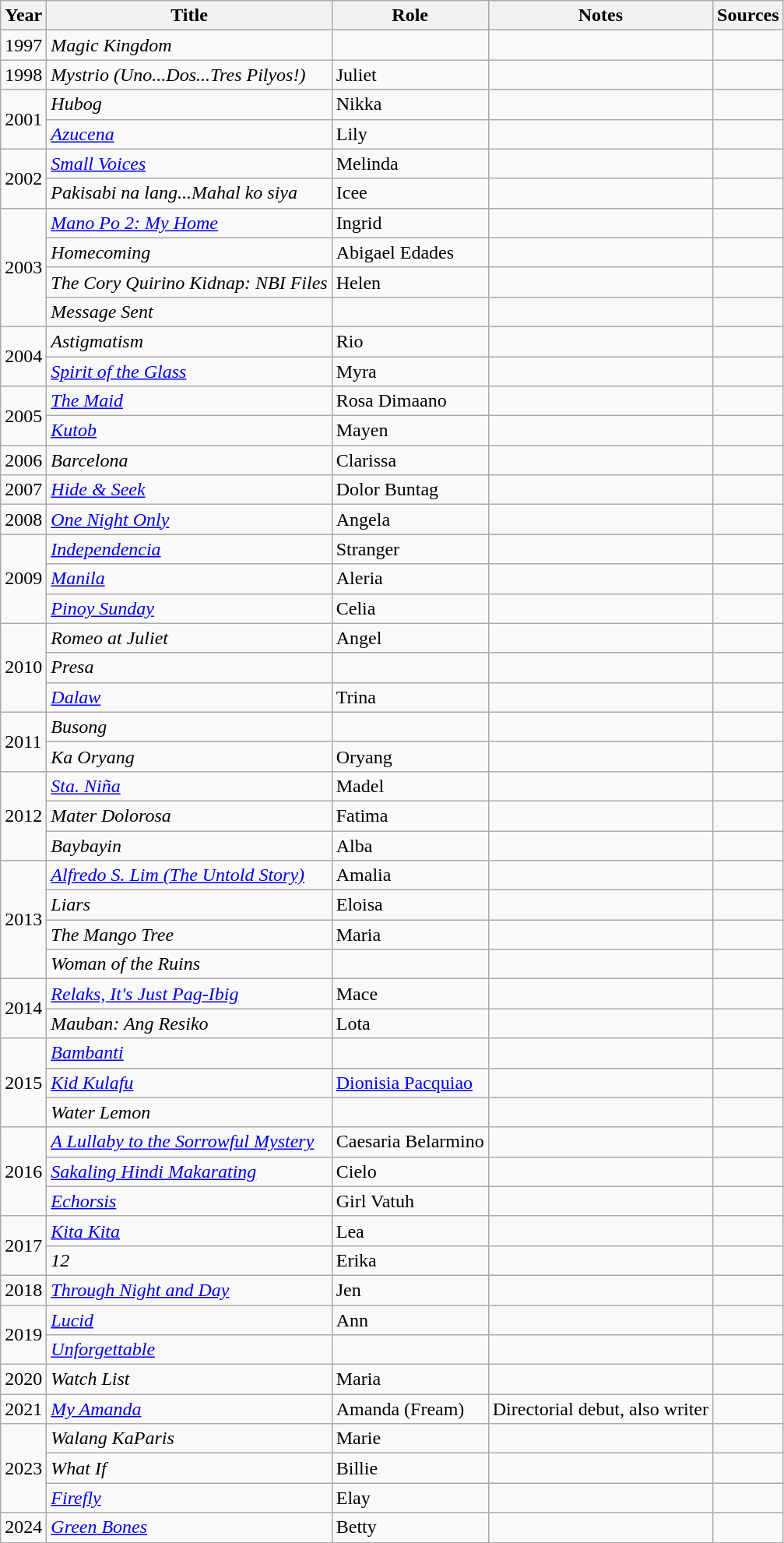<table class="wikitable">
<tr>
<th>Year</th>
<th>Title</th>
<th>Role</th>
<th>Notes</th>
<th>Sources</th>
</tr>
<tr>
<td>1997</td>
<td><em>Magic Kingdom</em></td>
<td></td>
<td></td>
<td></td>
</tr>
<tr>
<td>1998</td>
<td><em>Mystrio (Uno...Dos...Tres Pilyos!)</em></td>
<td>Juliet</td>
<td></td>
<td></td>
</tr>
<tr>
<td rowspan="2">2001</td>
<td><em>Hubog</em></td>
<td>Nikka</td>
<td></td>
<td></td>
</tr>
<tr>
<td><em><a href='#'>Azucena</a></em></td>
<td>Lily</td>
<td></td>
<td></td>
</tr>
<tr>
<td rowspan="2">2002</td>
<td><em><a href='#'>Small Voices</a></em></td>
<td>Melinda</td>
<td></td>
<td></td>
</tr>
<tr>
<td><em>Pakisabi na lang...Mahal ko siya</em></td>
<td>Icee</td>
<td></td>
<td></td>
</tr>
<tr>
<td rowspan="4">2003</td>
<td><a href='#'><em>Mano Po 2: My Home</em></a></td>
<td>Ingrid</td>
<td></td>
<td></td>
</tr>
<tr>
<td><em>Homecoming</em></td>
<td>Abigael Edades</td>
<td></td>
<td></td>
</tr>
<tr>
<td><em>The Cory Quirino Kidnap: NBI Files</em></td>
<td>Helen</td>
<td></td>
<td></td>
</tr>
<tr>
<td><em>Message Sent</em></td>
<td></td>
<td></td>
<td></td>
</tr>
<tr>
<td rowspan="2">2004</td>
<td><em>Astigmatism</em></td>
<td>Rio</td>
<td></td>
<td></td>
</tr>
<tr>
<td><em><a href='#'>Spirit of the Glass</a></em></td>
<td>Myra</td>
<td></td>
<td></td>
</tr>
<tr>
<td rowspan="2">2005</td>
<td><a href='#'><em>The Maid</em></a></td>
<td>Rosa Dimaano</td>
<td></td>
<td></td>
</tr>
<tr>
<td><em><a href='#'>Kutob</a></em></td>
<td>Mayen</td>
<td></td>
<td></td>
</tr>
<tr>
<td>2006</td>
<td><em>Barcelona</em></td>
<td>Clarissa</td>
<td></td>
<td></td>
</tr>
<tr>
<td>2007</td>
<td><em><a href='#'>Hide & Seek</a></em></td>
<td>Dolor Buntag</td>
<td></td>
<td></td>
</tr>
<tr>
<td>2008</td>
<td><a href='#'><em>One Night Only</em></a></td>
<td>Angela</td>
<td></td>
<td></td>
</tr>
<tr>
<td rowspan="3">2009</td>
<td><a href='#'><em>Independencia</em></a></td>
<td>Stranger</td>
<td></td>
<td></td>
</tr>
<tr>
<td><em><a href='#'>Manila</a></em></td>
<td>Aleria</td>
<td></td>
<td></td>
</tr>
<tr>
<td><em><a href='#'>Pinoy Sunday</a></em></td>
<td>Celia</td>
<td></td>
<td></td>
</tr>
<tr>
<td rowspan="3">2010</td>
<td><em>Romeo at Juliet</em></td>
<td>Angel</td>
<td></td>
<td></td>
</tr>
<tr>
<td><em>Presa</em></td>
<td></td>
<td></td>
<td></td>
</tr>
<tr>
<td><em><a href='#'>Dalaw</a></em></td>
<td>Trina</td>
<td></td>
<td></td>
</tr>
<tr>
<td rowspan="2">2011</td>
<td><em>Busong</em></td>
<td></td>
<td></td>
<td></td>
</tr>
<tr>
<td><em>Ka Oryang</em></td>
<td>Oryang</td>
<td></td>
<td></td>
</tr>
<tr>
<td rowspan="3">2012</td>
<td><em><a href='#'>Sta. Niña</a></em></td>
<td>Madel</td>
<td></td>
<td></td>
</tr>
<tr>
<td><em>Mater Dolorosa</em></td>
<td>Fatima</td>
<td></td>
<td></td>
</tr>
<tr>
<td><em>Baybayin</em></td>
<td>Alba</td>
<td></td>
<td></td>
</tr>
<tr>
<td rowspan="4">2013</td>
<td><em><a href='#'>Alfredo S. Lim (The Untold Story)</a></em></td>
<td>Amalia</td>
<td></td>
<td></td>
</tr>
<tr>
<td><em>Liars</em></td>
<td>Eloisa</td>
<td></td>
<td></td>
</tr>
<tr>
<td><em>The Mango Tree</em></td>
<td>Maria</td>
<td></td>
<td></td>
</tr>
<tr>
<td><em>Woman of the Ruins</em></td>
<td></td>
<td></td>
<td></td>
</tr>
<tr>
<td rowspan="2">2014</td>
<td><em><a href='#'>Relaks, It's Just Pag-Ibig</a></em></td>
<td>Mace</td>
<td></td>
<td></td>
</tr>
<tr>
<td><em>Mauban: Ang Resiko</em></td>
<td>Lota</td>
<td></td>
<td></td>
</tr>
<tr>
<td rowspan="3">2015</td>
<td><em><a href='#'>Bambanti</a></em></td>
<td></td>
<td></td>
<td></td>
</tr>
<tr>
<td><em><a href='#'>Kid Kulafu</a></em></td>
<td><a href='#'>Dionisia Pacquiao</a></td>
<td></td>
<td></td>
</tr>
<tr>
<td><em>Water Lemon</em></td>
<td></td>
<td></td>
<td></td>
</tr>
<tr>
<td rowspan="3">2016</td>
<td><em><a href='#'>A Lullaby to the Sorrowful Mystery</a></em></td>
<td>Caesaria Belarmino</td>
<td></td>
<td></td>
</tr>
<tr>
<td><em><a href='#'>Sakaling Hindi Makarating</a></em></td>
<td>Cielo</td>
<td></td>
<td></td>
</tr>
<tr>
<td><em><a href='#'>Echorsis</a></em></td>
<td>Girl Vatuh</td>
<td></td>
<td></td>
</tr>
<tr>
<td rowspan="2">2017</td>
<td><em><a href='#'>Kita Kita</a></em></td>
<td>Lea</td>
<td></td>
<td></td>
</tr>
<tr>
<td><em>12</em></td>
<td>Erika</td>
<td></td>
<td></td>
</tr>
<tr>
<td>2018</td>
<td><em><a href='#'>Through Night and Day</a></em></td>
<td>Jen</td>
<td></td>
<td></td>
</tr>
<tr>
<td rowspan="2">2019</td>
<td><em><a href='#'>Lucid</a></em></td>
<td>Ann</td>
<td></td>
<td></td>
</tr>
<tr>
<td><em><a href='#'>Unforgettable</a></em></td>
<td></td>
<td></td>
<td></td>
</tr>
<tr>
<td>2020</td>
<td><em>Watch List</em></td>
<td>Maria</td>
<td></td>
<td></td>
</tr>
<tr>
<td>2021</td>
<td><em><a href='#'>My Amanda</a></em></td>
<td>Amanda (Fream)</td>
<td>Directorial debut, also writer</td>
<td></td>
</tr>
<tr>
<td rowspan="3">2023</td>
<td><em>Walang KaParis</em></td>
<td>Marie</td>
<td></td>
<td></td>
</tr>
<tr>
<td><em>What If</em></td>
<td>Billie</td>
<td></td>
<td></td>
</tr>
<tr>
<td><em><a href='#'>Firefly</a></em></td>
<td>Elay</td>
<td></td>
<td></td>
</tr>
<tr>
<td>2024</td>
<td><em><a href='#'>Green Bones</a></em></td>
<td>Betty</td>
<td></td>
<td></td>
</tr>
</table>
